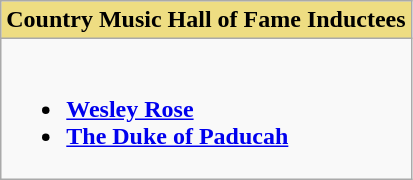<table class="wikitable">
<tr>
<th style="background:#EEDD82; width=50%">Country Music Hall of Fame Inductees</th>
</tr>
<tr>
<td valign="top"><br><ul><li><strong><a href='#'>Wesley Rose</a></strong></li><li><strong><a href='#'>The Duke of Paducah</a></strong></li></ul></td>
</tr>
</table>
